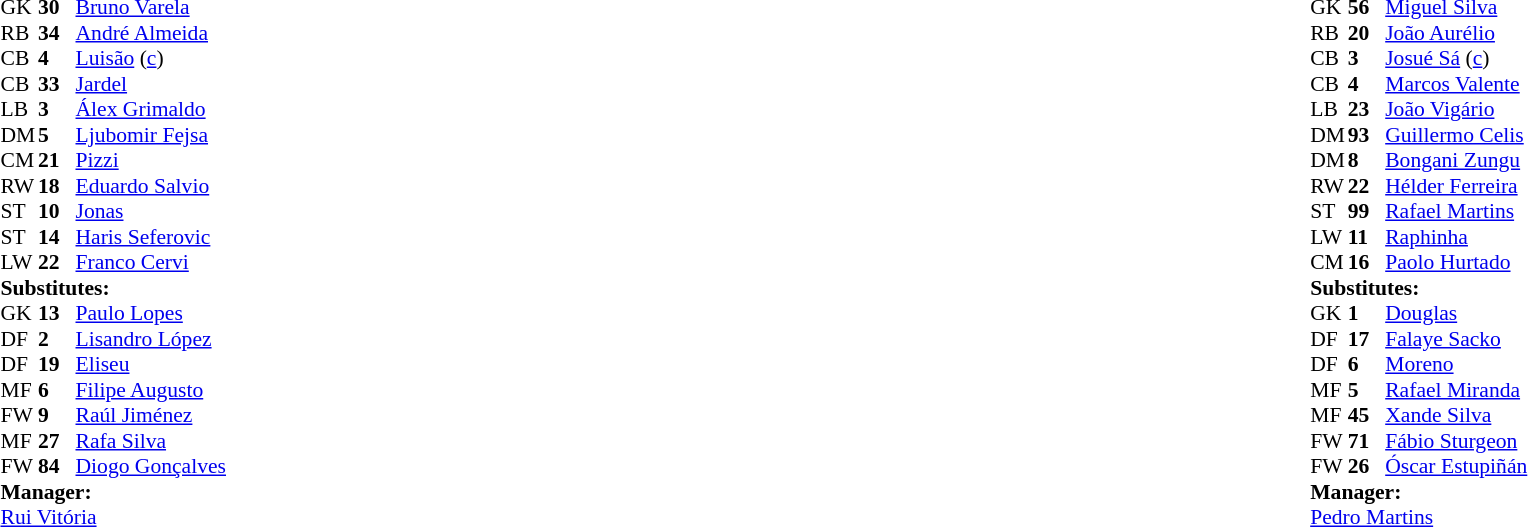<table width="100%">
<tr>
<td valign="top" width="50%"><br><table style="font-size: 90%" cellspacing="0" cellpadding="0">
<tr>
<td colspan="4"></td>
</tr>
<tr>
<th width=25></th>
<th width=25></th>
</tr>
<tr>
<td>GK</td>
<td><strong>30</strong></td>
<td> <a href='#'>Bruno Varela</a></td>
</tr>
<tr>
<td>RB</td>
<td><strong>34</strong></td>
<td> <a href='#'>André Almeida</a></td>
</tr>
<tr>
<td>CB</td>
<td><strong>4</strong></td>
<td> <a href='#'>Luisão</a> (<a href='#'>c</a>)</td>
</tr>
<tr>
<td>CB</td>
<td><strong>33</strong></td>
<td> <a href='#'>Jardel</a></td>
</tr>
<tr>
<td>LB</td>
<td><strong>3</strong></td>
<td> <a href='#'>Álex Grimaldo</a></td>
<td></td>
<td></td>
</tr>
<tr>
<td>DM</td>
<td><strong>5</strong></td>
<td> <a href='#'>Ljubomir Fejsa</a></td>
</tr>
<tr>
<td>CM</td>
<td><strong>21</strong></td>
<td> <a href='#'>Pizzi</a></td>
</tr>
<tr>
<td>RW</td>
<td><strong>18</strong></td>
<td> <a href='#'>Eduardo Salvio</a></td>
<td></td>
<td></td>
</tr>
<tr>
<td>ST</td>
<td><strong>10</strong></td>
<td> <a href='#'>Jonas</a></td>
<td></td>
<td></td>
</tr>
<tr>
<td>ST</td>
<td><strong>14</strong></td>
<td> <a href='#'>Haris Seferovic</a></td>
<td></td>
</tr>
<tr>
<td>LW</td>
<td><strong>22</strong></td>
<td> <a href='#'>Franco Cervi</a></td>
</tr>
<tr>
<td colspan=3><strong>Substitutes:</strong></td>
</tr>
<tr>
<td>GK</td>
<td><strong>13</strong></td>
<td> <a href='#'>Paulo Lopes</a></td>
</tr>
<tr>
<td>DF</td>
<td><strong>2</strong></td>
<td> <a href='#'>Lisandro López</a></td>
</tr>
<tr>
<td>DF</td>
<td><strong>19</strong></td>
<td> <a href='#'>Eliseu</a></td>
<td></td>
<td></td>
</tr>
<tr>
<td>MF</td>
<td><strong>6</strong></td>
<td> <a href='#'>Filipe Augusto</a></td>
<td></td>
<td></td>
</tr>
<tr>
<td>FW</td>
<td><strong>9</strong></td>
<td> <a href='#'>Raúl Jiménez</a></td>
<td></td>
<td></td>
</tr>
<tr>
<td>MF</td>
<td><strong>27</strong></td>
<td> <a href='#'>Rafa Silva</a></td>
</tr>
<tr>
<td>FW</td>
<td><strong>84</strong></td>
<td> <a href='#'>Diogo Gonçalves</a></td>
</tr>
<tr>
<td colspan=3><strong>Manager:</strong></td>
</tr>
<tr>
<td colspan=4> <a href='#'>Rui Vitória</a></td>
</tr>
</table>
</td>
<td valign="top"></td>
<td valign="top" width="50%"><br><table style="font-size: 90%" cellspacing="0" cellpadding="0" align=center>
<tr>
<td colspan="4"></td>
</tr>
<tr>
<th width=25></th>
<th width=25></th>
</tr>
<tr>
<td>GK</td>
<td><strong>56</strong></td>
<td> <a href='#'>Miguel Silva</a></td>
</tr>
<tr>
<td>RB</td>
<td><strong>20</strong></td>
<td> <a href='#'>João Aurélio</a></td>
<td></td>
<td></td>
</tr>
<tr>
<td>CB</td>
<td><strong>3</strong></td>
<td> <a href='#'>Josué Sá</a> (<a href='#'>c</a>)</td>
<td></td>
</tr>
<tr>
<td>CB</td>
<td><strong>4</strong></td>
<td> <a href='#'>Marcos Valente</a></td>
</tr>
<tr>
<td>LB</td>
<td><strong>23</strong></td>
<td> <a href='#'>João Vigário</a></td>
</tr>
<tr>
<td>DM</td>
<td><strong>93</strong></td>
<td> <a href='#'>Guillermo Celis</a></td>
</tr>
<tr>
<td>DM</td>
<td><strong>8</strong></td>
<td> <a href='#'>Bongani Zungu</a></td>
</tr>
<tr>
<td>RW</td>
<td><strong>22</strong></td>
<td> <a href='#'>Hélder Ferreira</a></td>
<td></td>
<td></td>
</tr>
<tr>
<td>ST</td>
<td><strong>99</strong></td>
<td> <a href='#'>Rafael Martins</a></td>
<td></td>
</tr>
<tr>
<td>LW</td>
<td><strong>11</strong></td>
<td> <a href='#'>Raphinha</a></td>
</tr>
<tr>
<td>CM</td>
<td><strong>16</strong></td>
<td> <a href='#'>Paolo Hurtado</a></td>
<td></td>
<td></td>
</tr>
<tr>
<td colspan=3><strong>Substitutes:</strong></td>
</tr>
<tr>
<td>GK</td>
<td><strong>1</strong></td>
<td> <a href='#'>Douglas</a></td>
</tr>
<tr>
<td>DF</td>
<td><strong>17</strong></td>
<td> <a href='#'>Falaye Sacko</a></td>
</tr>
<tr>
<td>DF</td>
<td><strong>6</strong></td>
<td> <a href='#'>Moreno</a></td>
</tr>
<tr>
<td>MF</td>
<td><strong>5</strong></td>
<td> <a href='#'>Rafael Miranda</a></td>
</tr>
<tr>
<td>MF</td>
<td><strong>45</strong></td>
<td> <a href='#'>Xande Silva</a></td>
<td></td>
<td></td>
</tr>
<tr>
<td>FW</td>
<td><strong>71</strong></td>
<td> <a href='#'>Fábio Sturgeon</a></td>
<td></td>
<td></td>
</tr>
<tr>
<td>FW</td>
<td><strong>26</strong></td>
<td> <a href='#'>Óscar Estupiñán</a></td>
<td></td>
<td></td>
</tr>
<tr>
<td colspan=3><strong>Manager:</strong></td>
</tr>
<tr>
<td colspan=4> <a href='#'>Pedro Martins</a></td>
</tr>
</table>
</td>
</tr>
</table>
